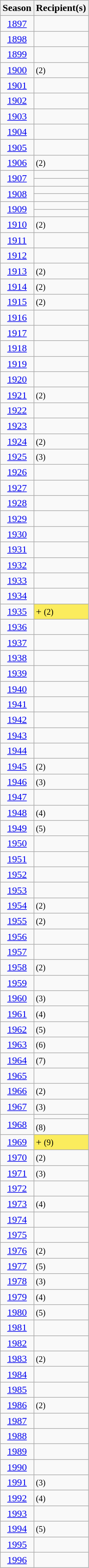<table class="wikitable sortable" style="text-align:center">
<tr>
<th>Season</th>
<th>Recipient(s)</th>
</tr>
<tr>
<td><a href='#'>1897</a></td>
<td></td>
</tr>
<tr>
<td><a href='#'>1898</a></td>
<td align=left></td>
</tr>
<tr>
<td><a href='#'>1899</a></td>
<td align=left></td>
</tr>
<tr>
<td><a href='#'>1900</a></td>
<td align=left> <small>(2)</small></td>
</tr>
<tr>
<td><a href='#'>1901</a></td>
<td></td>
</tr>
<tr>
<td><a href='#'>1902</a></td>
<td></td>
</tr>
<tr>
<td><a href='#'>1903</a></td>
<td align=left></td>
</tr>
<tr>
<td><a href='#'>1904</a></td>
<td align=left></td>
</tr>
<tr>
<td><a href='#'>1905</a></td>
<td align=left></td>
</tr>
<tr>
<td><a href='#'>1906</a></td>
<td align=left> <small>(2)</small></td>
</tr>
<tr>
<td rowspan=2><a href='#'>1907</a></td>
<td align=left></td>
</tr>
<tr>
<td align=left></td>
</tr>
<tr>
<td rowspan=2><a href='#'>1908</a></td>
<td align=left></td>
</tr>
<tr>
<td align=left></td>
</tr>
<tr>
<td rowspan=2><a href='#'>1909</a></td>
<td align=left></td>
</tr>
<tr>
<td align=left></td>
</tr>
<tr>
<td><a href='#'>1910</a></td>
<td align=left> <small>(2)</small></td>
</tr>
<tr>
<td><a href='#'>1911</a></td>
<td align=left></td>
</tr>
<tr>
<td><a href='#'>1912</a></td>
<td align=left></td>
</tr>
<tr>
<td><a href='#'>1913</a></td>
<td align=left> <small>(2)</small></td>
</tr>
<tr>
<td><a href='#'>1914</a></td>
<td align=left> <small>(2)</small></td>
</tr>
<tr>
<td><a href='#'>1915</a></td>
<td align=left> <small>(2)</small></td>
</tr>
<tr>
<td><a href='#'>1916</a></td>
<td></td>
</tr>
<tr>
<td><a href='#'>1917</a></td>
<td></td>
</tr>
<tr>
<td><a href='#'>1918</a></td>
<td align=left></td>
</tr>
<tr>
<td><a href='#'>1919</a></td>
<td align=left></td>
</tr>
<tr>
<td><a href='#'>1920</a></td>
<td align=left></td>
</tr>
<tr>
<td><a href='#'>1921</a></td>
<td align=left> <small>(2)</small></td>
</tr>
<tr>
<td><a href='#'>1922</a></td>
<td align=left></td>
</tr>
<tr>
<td><a href='#'>1923</a></td>
<td align=left></td>
</tr>
<tr>
<td><a href='#'>1924</a></td>
<td align=left> <small>(2)</small></td>
</tr>
<tr>
<td><a href='#'>1925</a></td>
<td align=left> <small>(3)</small></td>
</tr>
<tr>
<td><a href='#'>1926</a></td>
<td align=left></td>
</tr>
<tr>
<td><a href='#'>1927</a></td>
<td align=left></td>
</tr>
<tr>
<td><a href='#'>1928</a></td>
<td></td>
</tr>
<tr>
<td><a href='#'>1929</a></td>
<td align=left></td>
</tr>
<tr>
<td><a href='#'>1930</a></td>
<td></td>
</tr>
<tr>
<td><a href='#'>1931</a></td>
<td></td>
</tr>
<tr>
<td><a href='#'>1932</a></td>
<td></td>
</tr>
<tr>
<td><a href='#'>1933</a></td>
<td></td>
</tr>
<tr>
<td><a href='#'>1934</a></td>
<td align=left></td>
</tr>
<tr>
<td><a href='#'>1935</a></td>
<td style="text-align:left; background:#fbec5d;">+ <small>(2)</small></td>
</tr>
<tr>
<td><a href='#'>1936</a></td>
<td></td>
</tr>
<tr>
<td><a href='#'>1937</a></td>
<td></td>
</tr>
<tr>
<td><a href='#'>1938</a></td>
<td></td>
</tr>
<tr>
<td><a href='#'>1939</a></td>
<td></td>
</tr>
<tr>
<td><a href='#'>1940</a></td>
<td></td>
</tr>
<tr>
<td><a href='#'>1941</a></td>
<td></td>
</tr>
<tr>
<td><a href='#'>1942</a></td>
<td></td>
</tr>
<tr>
<td><a href='#'>1943</a></td>
<td align=left></td>
</tr>
<tr>
<td><a href='#'>1944</a></td>
<td align=left></td>
</tr>
<tr>
<td><a href='#'>1945</a></td>
<td align=left> <small>(2)</small></td>
</tr>
<tr>
<td><a href='#'>1946</a></td>
<td align=left> <small>(3)</small></td>
</tr>
<tr>
<td><a href='#'>1947</a></td>
<td align=left></td>
</tr>
<tr>
<td><a href='#'>1948</a></td>
<td align=left> <small>(4)</small></td>
</tr>
<tr>
<td><a href='#'>1949</a></td>
<td align=left> <small>(5)</small></td>
</tr>
<tr>
<td><a href='#'>1950</a></td>
<td align=left></td>
</tr>
<tr>
<td><a href='#'>1951</a></td>
<td align=left></td>
</tr>
<tr>
<td><a href='#'>1952</a></td>
<td align=left></td>
</tr>
<tr>
<td><a href='#'>1953</a></td>
<td align=left></td>
</tr>
<tr>
<td><a href='#'>1954</a></td>
<td align=left> <small>(2)</small></td>
</tr>
<tr>
<td><a href='#'>1955</a></td>
<td align=left> <small>(2)</small></td>
</tr>
<tr>
<td><a href='#'>1956</a></td>
<td align=left></td>
</tr>
<tr>
<td><a href='#'>1957</a></td>
<td align=left></td>
</tr>
<tr>
<td><a href='#'>1958</a></td>
<td align=left> <small>(2)</small></td>
</tr>
<tr>
<td><a href='#'>1959</a></td>
<td align=left></td>
</tr>
<tr>
<td><a href='#'>1960</a></td>
<td align=left> <small>(3)</small></td>
</tr>
<tr>
<td><a href='#'>1961</a></td>
<td align=left> <small>(4)</small></td>
</tr>
<tr>
<td><a href='#'>1962</a></td>
<td align=left> <small>(5)</small></td>
</tr>
<tr>
<td><a href='#'>1963</a></td>
<td align=left> <small>(6)</small></td>
</tr>
<tr>
<td><a href='#'>1964</a></td>
<td align=left> <small>(7)</small></td>
</tr>
<tr>
<td><a href='#'>1965</a></td>
<td align=left></td>
</tr>
<tr>
<td><a href='#'>1966</a></td>
<td align=left> <small>(2)</small></td>
</tr>
<tr>
<td><a href='#'>1967</a></td>
<td align=left> <small>(3)</small></td>
</tr>
<tr>
<td rowspan=2><a href='#'>1968</a></td>
<td align=left></td>
</tr>
<tr>
<td align=left> <small>(8)</small></td>
</tr>
<tr>
<td><a href='#'>1969</a></td>
<td style="text-align:left; background:#fbec5d;">+ <small>(9)</small></td>
</tr>
<tr>
<td><a href='#'>1970</a></td>
<td align=left> <small>(2)</small></td>
</tr>
<tr>
<td><a href='#'>1971</a></td>
<td align=left> <small>(3)</small></td>
</tr>
<tr>
<td><a href='#'>1972</a></td>
<td align=left></td>
</tr>
<tr>
<td><a href='#'>1973</a></td>
<td align=left> <small>(4)</small></td>
</tr>
<tr>
<td><a href='#'>1974</a></td>
<td align=left></td>
</tr>
<tr>
<td><a href='#'>1975</a></td>
<td align=left></td>
</tr>
<tr>
<td><a href='#'>1976</a></td>
<td align=left> <small>(2)</small></td>
</tr>
<tr>
<td><a href='#'>1977</a></td>
<td align=left> <small>(5)</small></td>
</tr>
<tr>
<td><a href='#'>1978</a></td>
<td align=left> <small>(3)</small></td>
</tr>
<tr>
<td><a href='#'>1979</a></td>
<td align=left> <small>(4)</small></td>
</tr>
<tr>
<td><a href='#'>1980</a></td>
<td align=left> <small>(5)</small></td>
</tr>
<tr>
<td><a href='#'>1981</a></td>
<td align=left></td>
</tr>
<tr>
<td><a href='#'>1982</a></td>
<td align=left></td>
</tr>
<tr>
<td><a href='#'>1983</a></td>
<td align=left> <small>(2)</small></td>
</tr>
<tr>
<td><a href='#'>1984</a></td>
<td align=left></td>
</tr>
<tr>
<td><a href='#'>1985</a></td>
<td align=left></td>
</tr>
<tr>
<td><a href='#'>1986</a></td>
<td align=left> <small>(2)</small></td>
</tr>
<tr>
<td><a href='#'>1987</a></td>
<td align=left></td>
</tr>
<tr>
<td><a href='#'>1988</a></td>
<td align=left></td>
</tr>
<tr>
<td><a href='#'>1989</a></td>
<td align=left></td>
</tr>
<tr>
<td><a href='#'>1990</a></td>
<td align=left></td>
</tr>
<tr>
<td><a href='#'>1991</a></td>
<td align=left> <small>(3)</small></td>
</tr>
<tr>
<td><a href='#'>1992</a></td>
<td align=left> <small>(4)</small></td>
</tr>
<tr>
<td><a href='#'>1993</a></td>
<td align=left></td>
</tr>
<tr>
<td><a href='#'>1994</a></td>
<td align=left> <small>(5)</small></td>
</tr>
<tr>
<td><a href='#'>1995</a></td>
<td align=left></td>
</tr>
<tr>
<td><a href='#'>1996</a></td>
<td align=left></td>
</tr>
</table>
